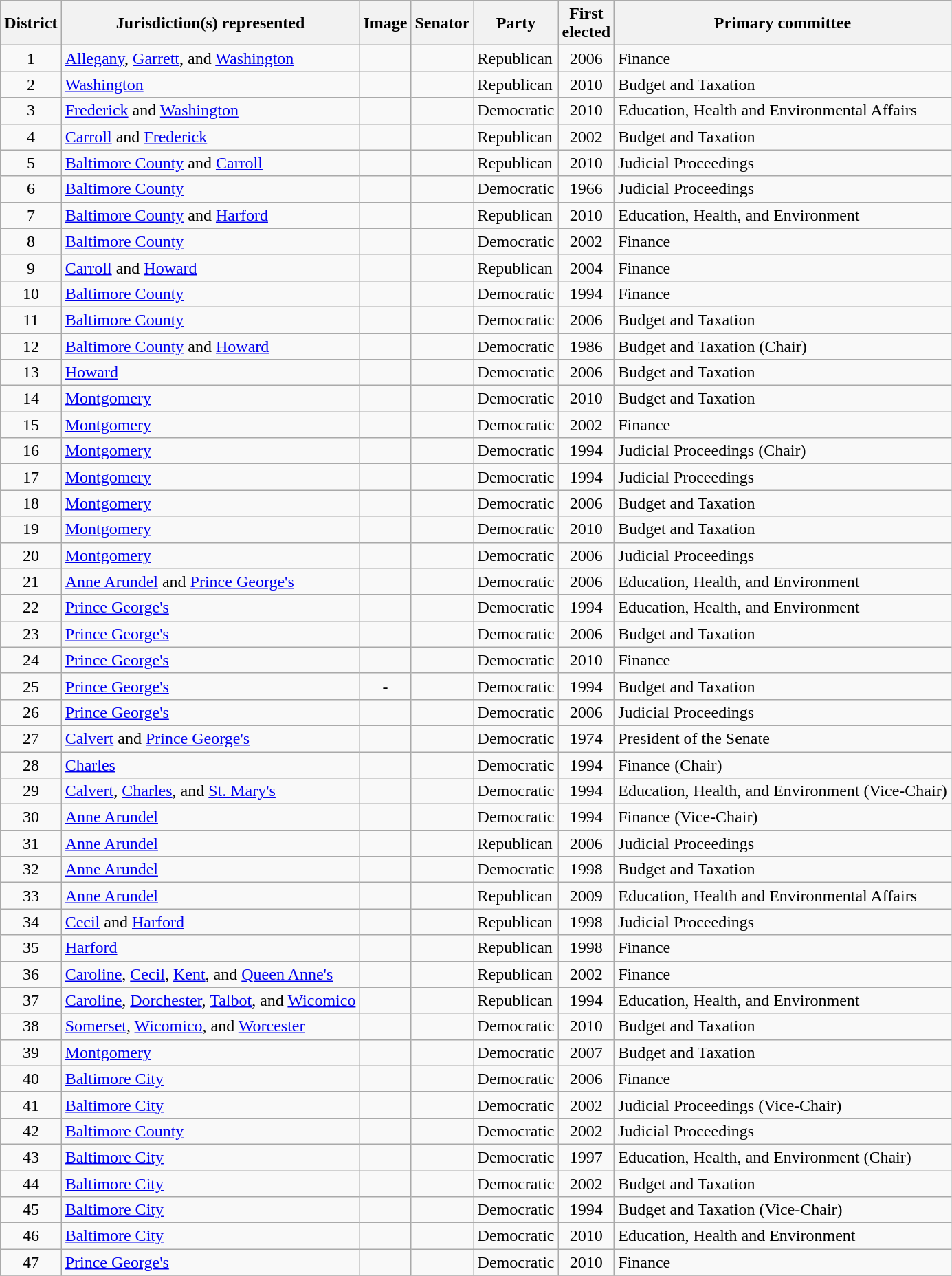<table class="sortable wikitable">
<tr>
<th>District</th>
<th>Jurisdiction(s) represented</th>
<th class="unsortable">Image</th>
<th>Senator</th>
<th>Party</th>
<th>First<br>elected</th>
<th>Primary committee</th>
</tr>
<tr>
<td style="text-align:center;">1</td>
<td><a href='#'>Allegany</a>, <a href='#'>Garrett</a>, and <a href='#'>Washington</a></td>
<td style="text-align:center;"></td>
<td></td>
<td>Republican</td>
<td style="text-align:center;">2006</td>
<td>Finance</td>
</tr>
<tr>
<td style="text-align:center;">2</td>
<td><a href='#'>Washington</a></td>
<td style="text-align:center;"></td>
<td></td>
<td>Republican</td>
<td style="text-align:center;">2010</td>
<td>Budget and Taxation</td>
</tr>
<tr>
<td style="text-align:center;">3</td>
<td><a href='#'>Frederick</a> and <a href='#'>Washington</a></td>
<td style="text-align:center;"></td>
<td></td>
<td>Democratic</td>
<td style="text-align:center;">2010</td>
<td>Education, Health and Environmental Affairs</td>
</tr>
<tr>
<td style="text-align:center;">4</td>
<td><a href='#'>Carroll</a> and <a href='#'>Frederick</a></td>
<td style="text-align:center;"></td>
<td></td>
<td>Republican</td>
<td style="text-align:center;">2002</td>
<td>Budget and Taxation</td>
</tr>
<tr>
<td style="text-align:center;">5</td>
<td><a href='#'>Baltimore County</a> and <a href='#'>Carroll</a></td>
<td style="text-align:center;"></td>
<td></td>
<td>Republican</td>
<td style="text-align:center;">2010</td>
<td>Judicial Proceedings</td>
</tr>
<tr>
<td style="text-align:center;">6</td>
<td><a href='#'>Baltimore County</a></td>
<td style="text-align:center;"></td>
<td></td>
<td>Democratic</td>
<td style="text-align:center;">1966</td>
<td>Judicial Proceedings</td>
</tr>
<tr>
<td style="text-align:center;">7</td>
<td><a href='#'>Baltimore County</a> and <a href='#'>Harford</a></td>
<td style="text-align:center;"></td>
<td></td>
<td>Republican</td>
<td style="text-align:center;">2010</td>
<td>Education, Health, and Environment</td>
</tr>
<tr>
<td style="text-align:center;">8</td>
<td><a href='#'>Baltimore County</a></td>
<td style="text-align:center;"></td>
<td></td>
<td>Democratic</td>
<td style="text-align:center;">2002</td>
<td>Finance</td>
</tr>
<tr>
<td style="text-align:center;">9</td>
<td><a href='#'>Carroll</a> and <a href='#'>Howard</a></td>
<td style="text-align:center;"></td>
<td></td>
<td>Republican</td>
<td style="text-align:center;">2004</td>
<td>Finance</td>
</tr>
<tr>
<td style="text-align:center;">10</td>
<td><a href='#'>Baltimore County</a></td>
<td style="text-align:center;"></td>
<td></td>
<td>Democratic</td>
<td style="text-align:center;">1994</td>
<td>Finance</td>
</tr>
<tr>
<td style="text-align:center;">11</td>
<td><a href='#'>Baltimore County</a></td>
<td style="text-align:center;"></td>
<td></td>
<td>Democratic</td>
<td style="text-align:center;">2006</td>
<td>Budget and Taxation</td>
</tr>
<tr>
<td style="text-align:center;">12</td>
<td><a href='#'>Baltimore County</a> and <a href='#'>Howard</a></td>
<td style="text-align:center;"></td>
<td></td>
<td>Democratic</td>
<td style="text-align:center;">1986</td>
<td>Budget and Taxation (Chair)</td>
</tr>
<tr>
<td style="text-align:center;">13</td>
<td><a href='#'>Howard</a></td>
<td style="text-align:center;"></td>
<td></td>
<td>Democratic</td>
<td style="text-align:center;">2006</td>
<td>Budget and Taxation</td>
</tr>
<tr>
<td style="text-align:center;">14</td>
<td><a href='#'>Montgomery</a></td>
<td style="text-align:center;"></td>
<td></td>
<td>Democratic</td>
<td style="text-align:center;">2010</td>
<td>Budget and Taxation</td>
</tr>
<tr>
<td style="text-align:center;">15</td>
<td><a href='#'>Montgomery</a></td>
<td style="text-align:center;"></td>
<td></td>
<td>Democratic</td>
<td style="text-align:center;">2002</td>
<td>Finance</td>
</tr>
<tr>
<td style="text-align:center;">16</td>
<td><a href='#'>Montgomery</a></td>
<td style="text-align:center;"></td>
<td></td>
<td>Democratic</td>
<td style="text-align:center;">1994</td>
<td>Judicial Proceedings (Chair)</td>
</tr>
<tr>
<td style="text-align:center;">17</td>
<td><a href='#'>Montgomery</a></td>
<td style="text-align:center;"></td>
<td></td>
<td>Democratic</td>
<td style="text-align:center;">1994</td>
<td>Judicial Proceedings</td>
</tr>
<tr>
<td style="text-align:center;">18</td>
<td><a href='#'>Montgomery</a></td>
<td style="text-align:center;"></td>
<td></td>
<td>Democratic</td>
<td style="text-align:center;">2006</td>
<td>Budget and Taxation</td>
</tr>
<tr>
<td style="text-align:center;">19</td>
<td><a href='#'>Montgomery</a></td>
<td style="text-align:center;"></td>
<td></td>
<td>Democratic</td>
<td style="text-align:center;">2010</td>
<td>Budget and Taxation</td>
</tr>
<tr>
<td style="text-align:center;">20</td>
<td><a href='#'>Montgomery</a></td>
<td style="text-align:center;"></td>
<td></td>
<td>Democratic</td>
<td style="text-align:center;">2006</td>
<td>Judicial Proceedings</td>
</tr>
<tr>
<td style="text-align:center;">21</td>
<td><a href='#'>Anne Arundel</a> and <a href='#'>Prince George's</a></td>
<td style="text-align:center;"></td>
<td></td>
<td>Democratic</td>
<td style="text-align:center;">2006</td>
<td>Education, Health, and Environment</td>
</tr>
<tr>
<td style="text-align:center;">22</td>
<td><a href='#'>Prince George's</a></td>
<td style="text-align:center;"></td>
<td></td>
<td>Democratic</td>
<td style="text-align:center;">1994</td>
<td>Education, Health, and Environment</td>
</tr>
<tr>
<td style="text-align:center;">23</td>
<td><a href='#'>Prince George's</a></td>
<td style="text-align:center;"></td>
<td></td>
<td>Democratic</td>
<td style="text-align:center;">2006</td>
<td>Budget and Taxation</td>
</tr>
<tr>
<td style="text-align:center;">24</td>
<td><a href='#'>Prince George's</a></td>
<td style="text-align:center;"></td>
<td></td>
<td>Democratic</td>
<td style="text-align:center;">2010</td>
<td>Finance</td>
</tr>
<tr>
<td style="text-align:center;">25</td>
<td><a href='#'>Prince George's</a></td>
<td style="text-align:center;">-</td>
<td></td>
<td>Democratic</td>
<td style="text-align:center;">1994</td>
<td>Budget and Taxation</td>
</tr>
<tr>
<td style="text-align:center;">26</td>
<td><a href='#'>Prince George's</a></td>
<td style="text-align:center;"></td>
<td></td>
<td>Democratic</td>
<td style="text-align:center;">2006</td>
<td>Judicial Proceedings</td>
</tr>
<tr>
<td style="text-align:center;">27</td>
<td><a href='#'>Calvert</a> and <a href='#'>Prince George's</a></td>
<td style="text-align:center;"></td>
<td></td>
<td>Democratic</td>
<td style="text-align:center;">1974</td>
<td>President of the Senate</td>
</tr>
<tr>
<td style="text-align:center;">28</td>
<td><a href='#'>Charles</a></td>
<td style="text-align:center;"></td>
<td></td>
<td>Democratic</td>
<td style="text-align:center;">1994</td>
<td>Finance (Chair)</td>
</tr>
<tr>
<td style="text-align:center;">29</td>
<td><a href='#'>Calvert</a>, <a href='#'>Charles</a>, and <a href='#'>St. Mary's</a></td>
<td style="text-align:center;"></td>
<td></td>
<td>Democratic</td>
<td style="text-align:center;">1994</td>
<td>Education, Health, and Environment (Vice-Chair)</td>
</tr>
<tr>
<td style="text-align:center;">30</td>
<td><a href='#'>Anne Arundel</a></td>
<td style="text-align:center;"></td>
<td></td>
<td>Democratic</td>
<td style="text-align:center;">1994</td>
<td>Finance (Vice-Chair)</td>
</tr>
<tr>
<td style="text-align:center;">31</td>
<td><a href='#'>Anne Arundel</a></td>
<td style="text-align:center;"></td>
<td></td>
<td>Republican</td>
<td style="text-align:center;">2006</td>
<td>Judicial Proceedings</td>
</tr>
<tr>
<td style="text-align:center;">32</td>
<td><a href='#'>Anne Arundel</a></td>
<td style="text-align:center;"></td>
<td></td>
<td>Democratic</td>
<td style="text-align:center;">1998</td>
<td>Budget and Taxation</td>
</tr>
<tr>
<td style="text-align:center;">33</td>
<td><a href='#'>Anne Arundel</a></td>
<td style="text-align:center;"></td>
<td></td>
<td>Republican</td>
<td style="text-align:center;">2009</td>
<td>Education, Health and Environmental Affairs</td>
</tr>
<tr>
<td style="text-align:center;">34</td>
<td><a href='#'>Cecil</a> and <a href='#'>Harford</a></td>
<td style="text-align:center;"></td>
<td></td>
<td>Republican</td>
<td style="text-align:center;">1998</td>
<td>Judicial Proceedings</td>
</tr>
<tr>
<td style="text-align:center;">35</td>
<td><a href='#'>Harford</a></td>
<td style="text-align:center;"></td>
<td></td>
<td>Republican</td>
<td style="text-align:center;">1998</td>
<td>Finance</td>
</tr>
<tr>
<td style="text-align:center;">36</td>
<td><a href='#'>Caroline</a>, <a href='#'>Cecil</a>, <a href='#'>Kent</a>, and <a href='#'>Queen Anne's</a></td>
<td style="text-align:center;"></td>
<td></td>
<td>Republican</td>
<td style="text-align:center;">2002</td>
<td>Finance</td>
</tr>
<tr>
<td style="text-align:center;">37</td>
<td><a href='#'>Caroline</a>, <a href='#'>Dorchester</a>, <a href='#'>Talbot</a>, and <a href='#'>Wicomico</a></td>
<td style="text-align:center;"></td>
<td></td>
<td>Republican</td>
<td style="text-align:center;">1994</td>
<td>Education, Health, and Environment</td>
</tr>
<tr>
<td style="text-align:center;">38</td>
<td><a href='#'>Somerset</a>, <a href='#'>Wicomico</a>, and <a href='#'>Worcester</a></td>
<td style="text-align:center;"></td>
<td></td>
<td>Democratic</td>
<td style="text-align:center;">2010</td>
<td>Budget and Taxation</td>
</tr>
<tr>
<td style="text-align:center;">39</td>
<td><a href='#'>Montgomery</a></td>
<td style="text-align:center;"></td>
<td></td>
<td>Democratic</td>
<td style="text-align:center;">2007</td>
<td>Budget and Taxation</td>
</tr>
<tr>
<td style="text-align:center;">40</td>
<td><a href='#'>Baltimore City</a></td>
<td style="text-align:center;"></td>
<td></td>
<td>Democratic</td>
<td style="text-align:center;">2006</td>
<td>Finance</td>
</tr>
<tr>
<td style="text-align:center;">41</td>
<td><a href='#'>Baltimore City</a></td>
<td style="text-align:center;"></td>
<td></td>
<td>Democratic</td>
<td style="text-align:center;">2002</td>
<td>Judicial Proceedings (Vice-Chair)</td>
</tr>
<tr>
<td style="text-align:center;">42</td>
<td><a href='#'>Baltimore County</a></td>
<td style="text-align:center;"></td>
<td></td>
<td>Democratic</td>
<td style="text-align:center;">2002</td>
<td>Judicial Proceedings</td>
</tr>
<tr>
<td style="text-align:center;">43</td>
<td><a href='#'>Baltimore City</a></td>
<td style="text-align:center;"></td>
<td></td>
<td>Democratic</td>
<td style="text-align:center;">1997</td>
<td>Education, Health, and Environment (Chair)</td>
</tr>
<tr>
<td style="text-align:center;">44</td>
<td><a href='#'>Baltimore City</a></td>
<td style="text-align:center;"></td>
<td></td>
<td>Democratic</td>
<td style="text-align:center;">2002</td>
<td>Budget and Taxation</td>
</tr>
<tr>
<td style="text-align:center;">45</td>
<td><a href='#'>Baltimore City</a></td>
<td style="text-align:center;"></td>
<td></td>
<td>Democratic</td>
<td style="text-align:center;">1994</td>
<td>Budget and Taxation (Vice-Chair)</td>
</tr>
<tr>
<td style="text-align:center;">46</td>
<td><a href='#'>Baltimore City</a></td>
<td style="text-align:center;"></td>
<td></td>
<td>Democratic</td>
<td style="text-align:center;">2010</td>
<td>Education, Health and Environment</td>
</tr>
<tr>
<td style="text-align:center;">47</td>
<td><a href='#'>Prince George's</a></td>
<td style="text-align:center;"></td>
<td></td>
<td>Democratic</td>
<td style="text-align:center;">2010</td>
<td>Finance</td>
</tr>
<tr>
</tr>
</table>
